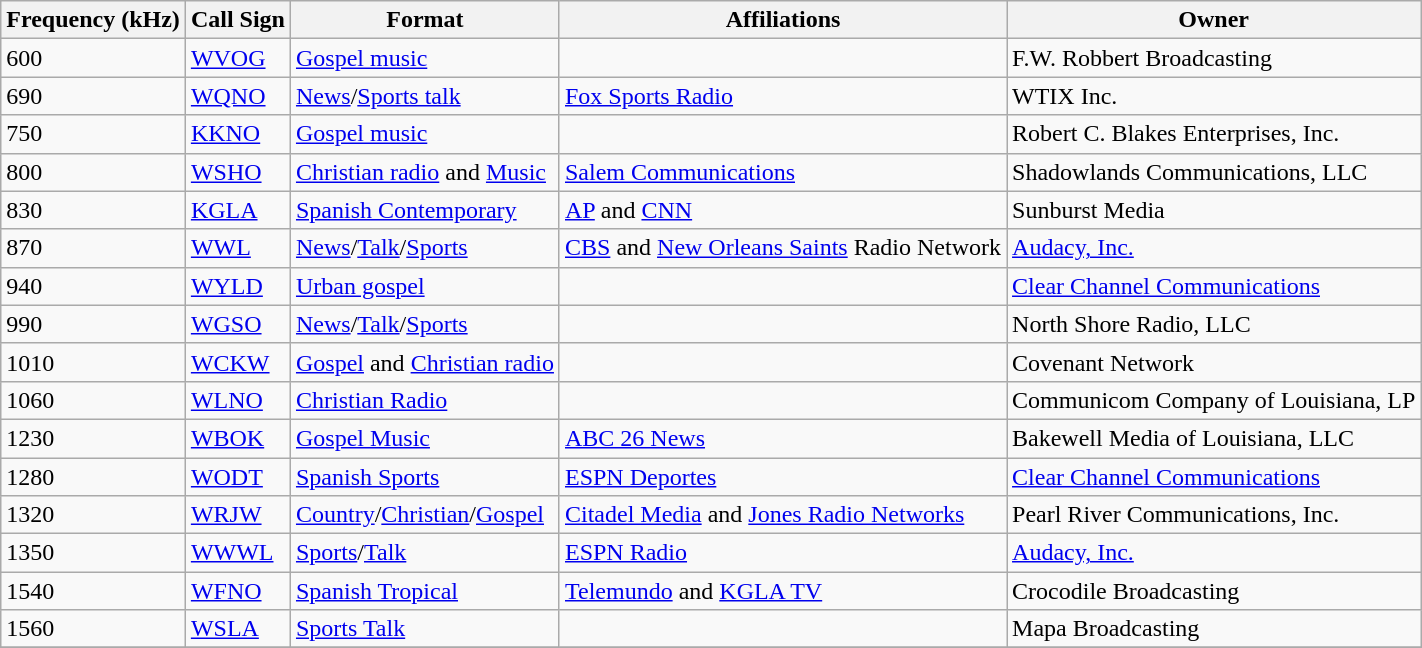<table class="wikitable">
<tr>
<th>Frequency (kHz)</th>
<th>Call Sign</th>
<th>Format</th>
<th>Affiliations</th>
<th>Owner</th>
</tr>
<tr>
<td>600</td>
<td><a href='#'>WVOG</a></td>
<td><a href='#'>Gospel music</a></td>
<td></td>
<td>F.W. Robbert Broadcasting</td>
</tr>
<tr>
<td>690</td>
<td><a href='#'>WQNO</a></td>
<td><a href='#'>News</a>/<a href='#'>Sports talk</a></td>
<td><a href='#'>Fox Sports Radio</a></td>
<td>WTIX Inc.</td>
</tr>
<tr>
<td>750</td>
<td><a href='#'>KKNO</a></td>
<td><a href='#'>Gospel music</a></td>
<td></td>
<td>Robert C. Blakes Enterprises, Inc.</td>
</tr>
<tr>
<td>800</td>
<td><a href='#'>WSHO</a></td>
<td><a href='#'>Christian radio</a> and <a href='#'>Music</a></td>
<td><a href='#'>Salem Communications</a></td>
<td>Shadowlands Communications, LLC</td>
</tr>
<tr>
<td>830</td>
<td><a href='#'>KGLA</a></td>
<td><a href='#'>Spanish Contemporary</a></td>
<td><a href='#'>AP</a> and <a href='#'>CNN</a></td>
<td>Sunburst Media</td>
</tr>
<tr>
<td>870</td>
<td><a href='#'>WWL</a></td>
<td><a href='#'>News</a>/<a href='#'>Talk</a>/<a href='#'>Sports</a></td>
<td><a href='#'>CBS</a> and <a href='#'>New Orleans Saints</a> Radio Network</td>
<td><a href='#'>Audacy, Inc.</a></td>
</tr>
<tr>
<td>940</td>
<td><a href='#'>WYLD</a></td>
<td><a href='#'>Urban gospel</a></td>
<td></td>
<td><a href='#'>Clear Channel Communications</a></td>
</tr>
<tr>
<td>990</td>
<td><a href='#'>WGSO</a></td>
<td><a href='#'>News</a>/<a href='#'>Talk</a>/<a href='#'>Sports</a></td>
<td></td>
<td>North Shore Radio, LLC</td>
</tr>
<tr>
<td>1010</td>
<td><a href='#'>WCKW</a></td>
<td><a href='#'>Gospel</a> and <a href='#'>Christian radio</a></td>
<td></td>
<td>Covenant Network</td>
</tr>
<tr>
<td>1060</td>
<td><a href='#'>WLNO</a></td>
<td><a href='#'>Christian Radio</a></td>
<td></td>
<td>Communicom Company of Louisiana, LP</td>
</tr>
<tr>
<td>1230</td>
<td><a href='#'>WBOK</a></td>
<td><a href='#'>Gospel Music</a></td>
<td><a href='#'>ABC 26 News</a></td>
<td>Bakewell Media of Louisiana, LLC</td>
</tr>
<tr>
<td>1280</td>
<td><a href='#'>WODT</a></td>
<td><a href='#'>Spanish Sports</a></td>
<td><a href='#'>ESPN Deportes</a></td>
<td><a href='#'>Clear Channel Communications</a></td>
</tr>
<tr>
<td>1320</td>
<td><a href='#'>WRJW</a></td>
<td><a href='#'>Country</a>/<a href='#'>Christian</a>/<a href='#'>Gospel</a></td>
<td><a href='#'>Citadel Media</a> and <a href='#'>Jones Radio Networks</a></td>
<td>Pearl River Communications, Inc.</td>
</tr>
<tr>
<td>1350</td>
<td><a href='#'>WWWL</a></td>
<td><a href='#'>Sports</a>/<a href='#'>Talk</a></td>
<td><a href='#'>ESPN Radio</a></td>
<td><a href='#'>Audacy, Inc.</a></td>
</tr>
<tr>
<td>1540</td>
<td><a href='#'>WFNO</a></td>
<td><a href='#'>Spanish Tropical</a></td>
<td><a href='#'>Telemundo</a> and <a href='#'>KGLA TV</a></td>
<td>Crocodile Broadcasting</td>
</tr>
<tr>
<td>1560</td>
<td><a href='#'>WSLA</a></td>
<td><a href='#'>Sports Talk</a></td>
<td></td>
<td>Mapa Broadcasting</td>
</tr>
<tr>
</tr>
</table>
